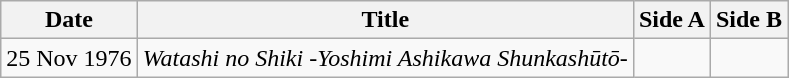<table class="wikitable">
<tr>
<th>Date</th>
<th>Title</th>
<th>Side A</th>
<th>Side B</th>
</tr>
<tr>
<td>25 Nov 1976</td>
<td><em>Watashi no Shiki -Yoshimi Ashikawa Shunkashūtō-</em></td>
<td></td>
<td></td>
</tr>
</table>
